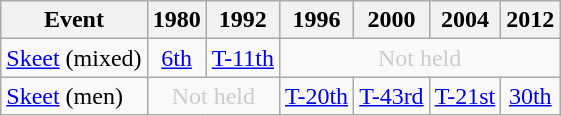<table class="wikitable" style="text-align: center">
<tr>
<th>Event</th>
<th>1980</th>
<th>1992</th>
<th>1996</th>
<th>2000</th>
<th>2004</th>
<th>2012</th>
</tr>
<tr>
<td align=left><a href='#'>Skeet</a> (mixed)</td>
<td><a href='#'>6th</a></td>
<td><a href='#'>T-11th</a></td>
<td colspan=4 style="color: #cccccc">Not held</td>
</tr>
<tr>
<td align=left><a href='#'>Skeet</a> (men)</td>
<td colspan=2 style="color: #cccccc">Not held</td>
<td><a href='#'>T-20th</a></td>
<td><a href='#'>T-43rd</a></td>
<td><a href='#'>T-21st</a></td>
<td><a href='#'>30th</a></td>
</tr>
</table>
